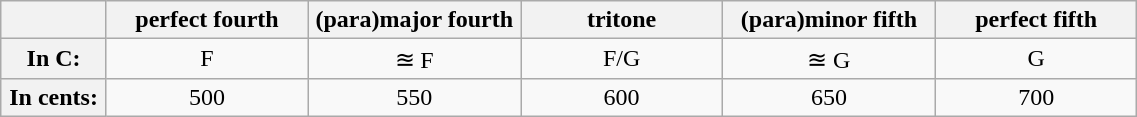<table class="wikitable" width="60%" style="text-align:center">
<tr>
<th width="5%"></th>
<th width="11%">perfect fourth</th>
<th width="11%">(para)major fourth</th>
<th width="11%">tritone</th>
<th width="11%">(para)minor fifth</th>
<th width="11%">perfect fifth</th>
</tr>
<tr>
<th>In C:</th>
<td>F</td>
<td>≊ F</td>
<td>F/G</td>
<td>≊ G</td>
<td>G</td>
</tr>
<tr>
<th>In cents:</th>
<td>500</td>
<td>550</td>
<td>600</td>
<td>650</td>
<td>700</td>
</tr>
</table>
